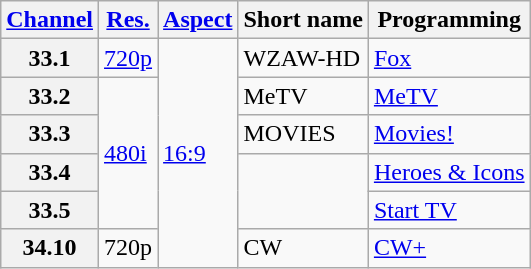<table class="wikitable">
<tr>
<th scope = "col"><a href='#'>Channel</a></th>
<th scope = "col"><a href='#'>Res.</a></th>
<th scope = "col"><a href='#'>Aspect</a></th>
<th scope = "col">Short name</th>
<th scope = "col">Programming</th>
</tr>
<tr>
<th scope = "row">33.1</th>
<td><a href='#'>720p</a></td>
<td rowspan=6><a href='#'>16:9</a></td>
<td>WZAW-HD</td>
<td><a href='#'>Fox</a></td>
</tr>
<tr>
<th scope = "row">33.2</th>
<td rowspan=4><a href='#'>480i</a></td>
<td>MeTV</td>
<td><a href='#'>MeTV</a></td>
</tr>
<tr>
<th scope = "row">33.3</th>
<td>MOVIES</td>
<td><a href='#'>Movies!</a></td>
</tr>
<tr>
<th scope = "row">33.4</th>
<td rowspan="2"></td>
<td><a href='#'>Heroes & Icons</a></td>
</tr>
<tr>
<th scope = "row">33.5</th>
<td><a href='#'>Start TV</a></td>
</tr>
<tr>
<th scope = "row">34.10</th>
<td>720p</td>
<td>CW</td>
<td><a href='#'>CW+</a></td>
</tr>
</table>
